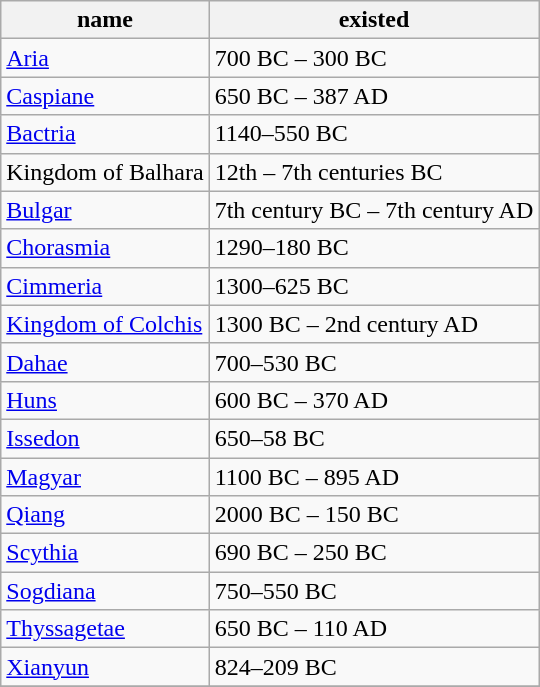<table class=wikitable border="1">
<tr>
<th>name</th>
<th>existed</th>
</tr>
<tr>
<td><a href='#'>Aria</a></td>
<td>700 BC – 300 BC</td>
</tr>
<tr>
<td><a href='#'>Caspiane</a></td>
<td>650 BC – 387 AD</td>
</tr>
<tr>
<td><a href='#'>Bactria</a></td>
<td>1140–550 BC</td>
</tr>
<tr>
<td>Kingdom of Balhara</td>
<td>12th – 7th centuries BC</td>
</tr>
<tr>
<td><a href='#'>Bulgar</a></td>
<td>7th century BC – 7th century AD</td>
</tr>
<tr>
<td><a href='#'>Chorasmia</a></td>
<td>1290–180 BC</td>
</tr>
<tr>
<td><a href='#'>Cimmeria</a></td>
<td>1300–625 BC</td>
</tr>
<tr>
<td><a href='#'>Kingdom of Colchis</a></td>
<td>1300 BC – 2nd century AD</td>
</tr>
<tr>
<td><a href='#'>Dahae</a></td>
<td>700–530 BC</td>
</tr>
<tr>
<td><a href='#'>Huns</a></td>
<td>600 BC – 370 AD</td>
</tr>
<tr>
<td><a href='#'>Issedon</a></td>
<td>650–58 BC</td>
</tr>
<tr>
<td><a href='#'>Magyar</a></td>
<td>1100 BC – 895 AD</td>
</tr>
<tr>
<td><a href='#'>Qiang</a></td>
<td>2000 BC – 150 BC</td>
</tr>
<tr>
<td><a href='#'>Scythia</a></td>
<td>690 BC – 250 BC</td>
</tr>
<tr>
<td><a href='#'>Sogdiana</a></td>
<td>750–550 BC</td>
</tr>
<tr>
<td><a href='#'>Thyssagetae</a></td>
<td>650 BC – 110 AD</td>
</tr>
<tr>
<td><a href='#'>Xianyun</a></td>
<td>824–209 BC</td>
</tr>
<tr>
</tr>
</table>
